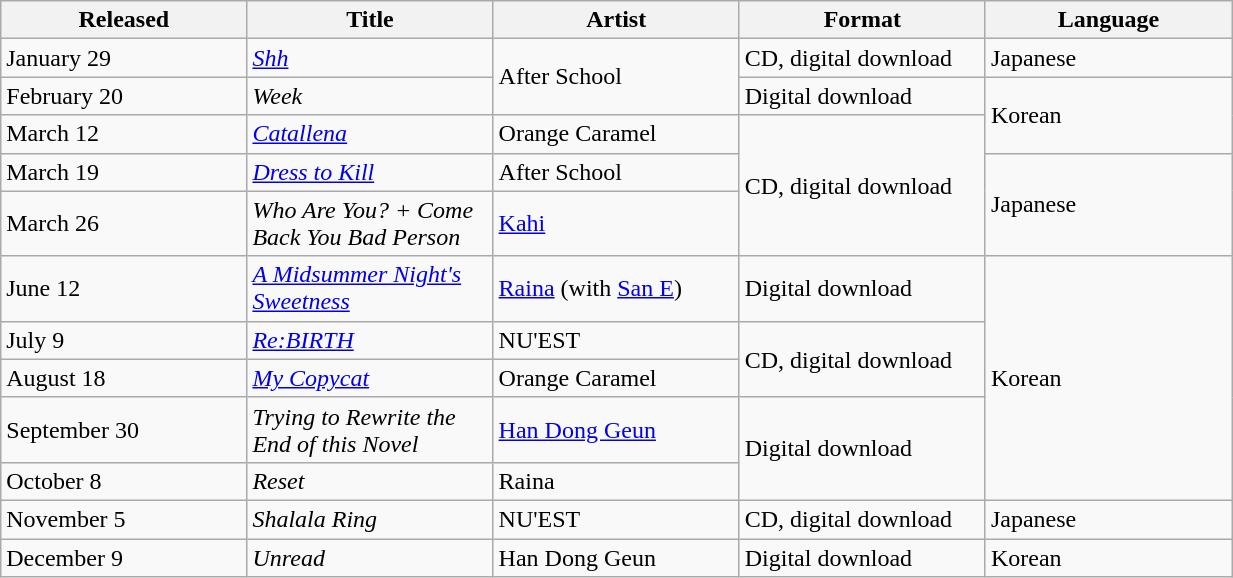<table class="wikitable sortable" align="left center" style="width:65%;">
<tr>
<th style="width:20%;">Released</th>
<th style="width:20%;">Title</th>
<th style="width:20%;">Artist</th>
<th style="width:20%;">Format</th>
<th style="width:20%;">Language</th>
</tr>
<tr>
<td>January 29</td>
<td><em><a href='#'>Shh</a></em></td>
<td rowspan="2">After School</td>
<td rowspan="1">CD, digital download</td>
<td rowspan="1">Japanese</td>
</tr>
<tr>
<td>February 20</td>
<td><em>Week</em></td>
<td rowspan="1">Digital download</td>
<td rowspan="2">Korean</td>
</tr>
<tr>
<td>March 12</td>
<td><em><a href='#'>Catallena</a></em></td>
<td rowspan="1">Orange Caramel</td>
<td rowspan="3">CD, digital download</td>
</tr>
<tr>
<td>March 19</td>
<td><em><a href='#'>Dress to Kill</a></em></td>
<td>After School</td>
<td rowspan="2">Japanese</td>
</tr>
<tr>
<td>March 26</td>
<td><em>Who Are You? + Come Back You Bad Person</em></td>
<td><a href='#'>Kahi</a></td>
</tr>
<tr>
<td>June 12</td>
<td><em><a href='#'>A Midsummer Night's Sweetness</a></em></td>
<td rowspan="1"><a href='#'>Raina</a> (with <a href='#'>San E</a>)</td>
<td rowspan="1">Digital download</td>
<td rowspan="5">Korean</td>
</tr>
<tr>
<td>July 9</td>
<td><em><a href='#'>Re:BIRTH</a></em></td>
<td rowspan="1">NU'EST</td>
<td rowspan="2">CD, digital download</td>
</tr>
<tr>
<td>August 18</td>
<td><em><a href='#'>My Copycat</a></em></td>
<td rowspan="1">Orange Caramel</td>
</tr>
<tr>
<td>September 30</td>
<td><em>Trying to Rewrite the End of this Novel</em></td>
<td rowspan="1"><a href='#'>Han Dong Geun</a></td>
<td rowspan="2">Digital download</td>
</tr>
<tr>
<td>October 8</td>
<td><em>Reset</em></td>
<td rowspan="1">Raina</td>
</tr>
<tr>
<td>November 5</td>
<td><em>Shalala Ring</em></td>
<td rowspan="1">NU'EST</td>
<td rowspan="1">CD, digital download</td>
<td rowspan="1">Japanese</td>
</tr>
<tr>
<td>December 9</td>
<td><em>Unread</em></td>
<td rowspan="1">Han Dong Geun</td>
<td rowspan="1">Digital download</td>
<td rowspan="1">Korean</td>
</tr>
</table>
